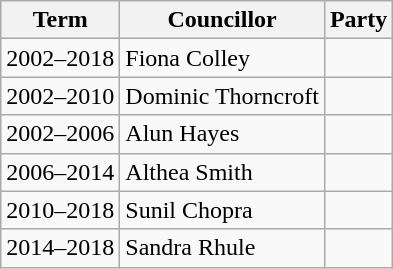<table class="wikitable">
<tr>
<th>Term</th>
<th>Councillor</th>
<th colspan=2>Party</th>
</tr>
<tr>
<td>2002–2018</td>
<td>Fiona Colley</td>
<td></td>
</tr>
<tr>
<td>2002–2010</td>
<td>Dominic Thorncroft</td>
<td></td>
</tr>
<tr>
<td>2002–2006</td>
<td>Alun Hayes</td>
<td></td>
</tr>
<tr>
<td>2006–2014</td>
<td>Althea Smith</td>
<td></td>
</tr>
<tr>
<td>2010–2018</td>
<td>Sunil Chopra</td>
<td></td>
</tr>
<tr>
<td>2014–2018</td>
<td>Sandra Rhule</td>
<td></td>
</tr>
</table>
